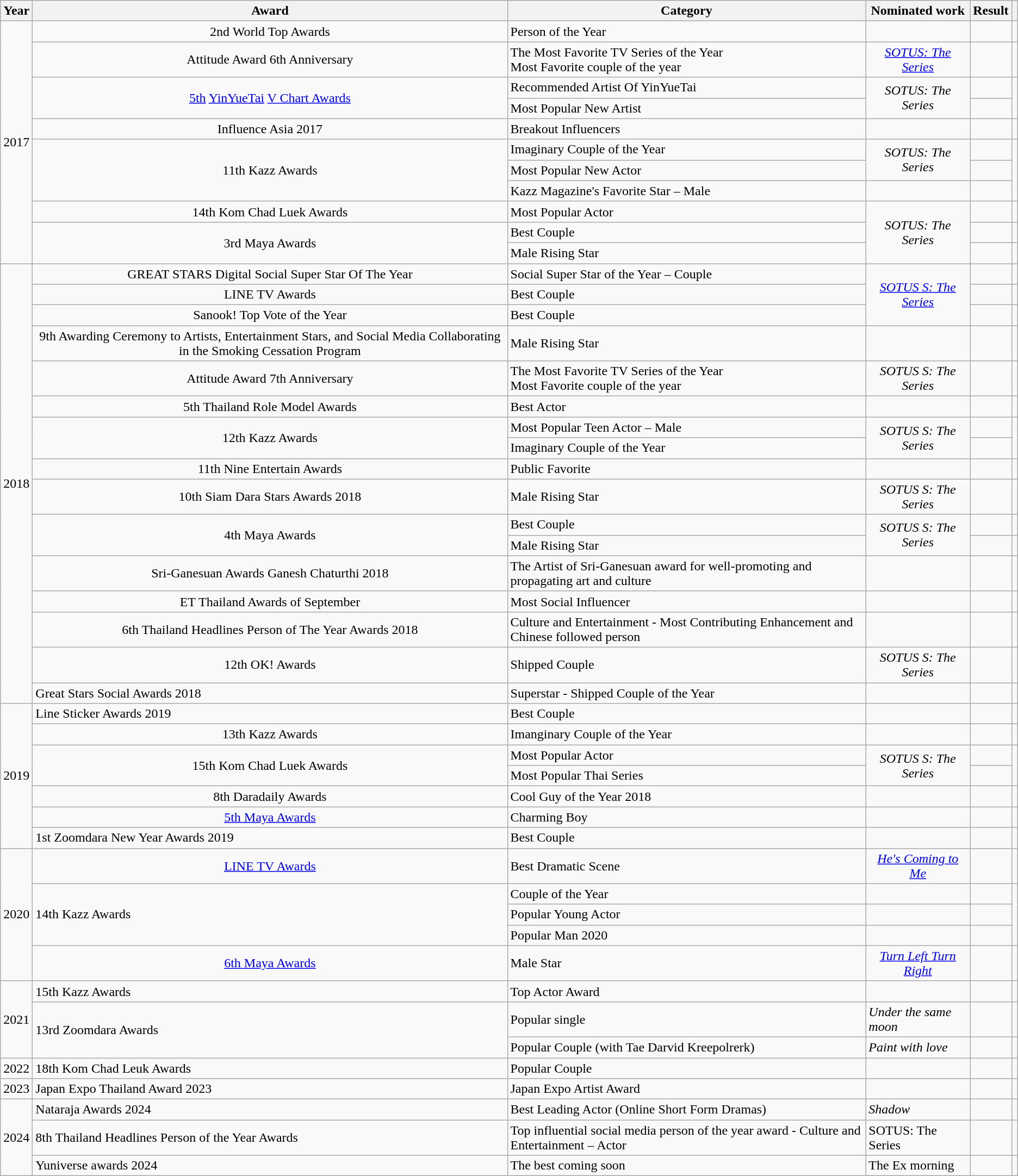<table class="wikitable">
<tr>
<th>Year</th>
<th>Award</th>
<th>Category</th>
<th>Nominated work</th>
<th>Result</th>
<th></th>
</tr>
<tr>
<td rowspan="11">2017</td>
<td style="text-align: center;">2nd World Top Awards</td>
<td>Person of the Year</td>
<td></td>
<td></td>
<td style="text-align: center;"></td>
</tr>
<tr>
<td style="text-align: center;">Attitude Award 6th Anniversary</td>
<td>The Most Favorite TV Series of the Year<br>Most Favorite couple of the year </td>
<td style="text-align:center;"><em><a href='#'>SOTUS: The Series</a></em></td>
<td></td>
<td></td>
</tr>
<tr>
<td rowspan="2" style="text-align: center;"><a href='#'>5th</a> <a href='#'>YinYueTai</a> <a href='#'>V Chart Awards</a></td>
<td>Recommended Artist Of YinYueTai</td>
<td rowspan="2" style="text-align:center;"><em>SOTUS: The Series</em></td>
<td></td>
<td rowspan="2" style="text-align: center;"></td>
</tr>
<tr>
<td>Most Popular New Artist</td>
<td></td>
</tr>
<tr>
<td style="text-align: center;">Influence Asia 2017</td>
<td>Breakout Influencers</td>
<td></td>
<td></td>
<td></td>
</tr>
<tr>
<td rowspan="3" style="text-align: center;">11th Kazz Awards</td>
<td>Imaginary Couple of the Year </td>
<td rowspan="2" style="text-align:center;"><em>SOTUS: The Series</em></td>
<td></td>
<td rowspan="3" style="text-align: center;"></td>
</tr>
<tr>
<td>Most Popular New Actor</td>
<td></td>
</tr>
<tr>
<td>Kazz Magazine's Favorite Star – Male</td>
<td></td>
<td></td>
</tr>
<tr>
<td style="text-align: center;">14th Kom Chad Luek Awards</td>
<td>Most Popular Actor</td>
<td rowspan="3" style="text-align:center;"><em>SOTUS: The Series</em></td>
<td></td>
<td style="text-align: center;"></td>
</tr>
<tr>
<td rowspan="2" style="text-align: center;">3rd Maya Awards</td>
<td>Best Couple </td>
<td></td>
<td style="text-align: center;"></td>
</tr>
<tr>
<td>Male Rising Star</td>
<td></td>
<td style="text-align: center;"></td>
</tr>
<tr>
<td rowspan="17">2018</td>
<td style="text-align: center;">GREAT STARS Digital Social Super Star Of The Year</td>
<td>Social Super Star of the Year – Couple </td>
<td rowspan="3" style="text-align:center;"><em><a href='#'>SOTUS S: The Series</a></em></td>
<td></td>
<td style="text-align: center;"></td>
</tr>
<tr>
<td style="text-align: center;">LINE TV Awards</td>
<td>Best Couple </td>
<td></td>
<td style="text-align: center;"></td>
</tr>
<tr>
<td style="text-align: center;">Sanook! Top Vote of the Year</td>
<td>Best Couple </td>
<td></td>
<td style="text-align: center;"></td>
</tr>
<tr>
<td style="text-align: center;">9th Awarding Ceremony to Artists, Entertainment Stars, and Social Media Collaborating in the Smoking Cessation Program</td>
<td>Male Rising Star</td>
<td></td>
<td></td>
<td style="text-align: center;"></td>
</tr>
<tr>
<td style="text-align: center;">Attitude Award 7th Anniversary</td>
<td>The Most Favorite TV Series of the Year<br>Most Favorite couple of the year </td>
<td style="text-align:center;"><em>SOTUS S: The Series</em></td>
<td></td>
<td style="text-align: center;"></td>
</tr>
<tr>
<td style="text-align: center;">5th Thailand Role Model Awards</td>
<td>Best Actor</td>
<td></td>
<td></td>
<td style="text-align: center;"></td>
</tr>
<tr>
<td rowspan="2" style="text-align: center;">12th Kazz Awards</td>
<td>Most Popular Teen Actor – Male</td>
<td rowspan="2" style="text-align:center;"><em>SOTUS S: The Series</em></td>
<td></td>
<td rowspan="2" style="text-align: center;"></td>
</tr>
<tr>
<td>Imaginary Couple of the Year </td>
<td></td>
</tr>
<tr>
<td style="text-align: center;">11th Nine Entertain Awards</td>
<td>Public Favorite</td>
<td></td>
<td></td>
<td></td>
</tr>
<tr>
<td style="text-align: center;">10th Siam Dara Stars Awards 2018</td>
<td>Male Rising Star</td>
<td style="text-align:center;"><em>SOTUS S: The Series</em></td>
<td></td>
<td></td>
</tr>
<tr>
<td rowspan="2" style="text-align: center;">4th Maya Awards</td>
<td>Best Couple </td>
<td rowspan="2" style="text-align:center;"><em>SOTUS S: The Series</em></td>
<td></td>
<td style="text-align: center;"></td>
</tr>
<tr>
<td>Male Rising Star</td>
<td></td>
<td style="text-align: center;"></td>
</tr>
<tr>
<td style="text-align: center;">Sri-Ganesuan Awards Ganesh Chaturthi 2018</td>
<td>The Artist of Sri-Ganesuan award for well-promoting and propagating art and culture</td>
<td></td>
<td></td>
<td style="text-align: center;"></td>
</tr>
<tr>
<td style="text-align: center;">ET Thailand Awards of September</td>
<td>Most Social Influencer</td>
<td></td>
<td></td>
<td></td>
</tr>
<tr>
<td style="text-align: center;">6th Thailand Headlines Person of The Year Awards 2018</td>
<td>Culture and Entertainment - Most Contributing Enhancement and Chinese followed person </td>
<td></td>
<td></td>
<td style="text-align: center;"></td>
</tr>
<tr>
<td style="text-align: center;">12th OK! Awards</td>
<td>Shipped Couple </td>
<td style="text-align:center;"><em>SOTUS S: The Series</em></td>
<td></td>
<td style="text-align: center;"></td>
</tr>
<tr>
<td>Great Stars Social Awards 2018</td>
<td>Superstar - Shipped Couple of the Year </td>
<td></td>
<td></td>
<td></td>
</tr>
<tr>
<td rowspan="7">2019</td>
<td>Line Sticker Awards 2019</td>
<td>Best Couple </td>
<td></td>
<td></td>
<td></td>
</tr>
<tr>
<td style="text-align: center;">13th Kazz Awards</td>
<td>Imanginary Couple of the Year </td>
<td></td>
<td></td>
<td style="text-align: center;"></td>
</tr>
<tr>
<td rowspan="2" style="text-align: center;">15th Kom Chad Luek Awards</td>
<td>Most Popular Actor</td>
<td rowspan="2" style="text-align:center;"><em>SOTUS S: The Series</em></td>
<td></td>
<td rowspan="2" style="text-align: center;"></td>
</tr>
<tr>
<td>Most Popular Thai Series</td>
<td></td>
</tr>
<tr>
<td style="text-align: center;">8th Daradaily Awards</td>
<td>Cool Guy of the Year 2018</td>
<td></td>
<td></td>
<td style="text-align: center;"></td>
</tr>
<tr>
<td style="text-align: center;"><a href='#'>5th Maya Awards</a></td>
<td>Charming Boy</td>
<td></td>
<td></td>
<td style="text-align: center;"></td>
</tr>
<tr>
<td>1st Zoomdara New Year Awards 2019</td>
<td>Best Couple </td>
<td></td>
<td></td>
<td></td>
</tr>
<tr>
<td rowspan="5">2020</td>
<td style="text-align: center;"><a href='#'>LINE TV Awards</a></td>
<td>Best Dramatic Scene </td>
<td style="text-align:center;"><em><a href='#'>He's Coming to Me</a></em></td>
<td></td>
<td style="text-align: center;"></td>
</tr>
<tr>
<td rowspan="3">14th Kazz Awards</td>
<td>Couple of the Year </td>
<td></td>
<td></td>
<td rowspan="3" style="text-align: center;"></td>
</tr>
<tr>
<td>Popular Young Actor</td>
<td></td>
<td></td>
</tr>
<tr>
<td>Popular Man 2020</td>
<td></td>
<td></td>
</tr>
<tr>
<td style="text-align: center;"><a href='#'>6th Maya Awards</a></td>
<td>Male Star</td>
<td style="text-align:center;"><em><a href='#'>Turn Left Turn Right</a></em></td>
<td></td>
<td style="text-align: center;"></td>
</tr>
<tr>
<td rowspan="3">2021</td>
<td>15th Kazz Awards</td>
<td>Top Actor Award</td>
<td></td>
<td></td>
<td></td>
</tr>
<tr>
<td rowspan="2">13rd Zoomdara Awards</td>
<td>Popular single </td>
<td><em>Under the same moon</em></td>
<td></td>
<td></td>
</tr>
<tr>
<td>Popular Couple (with Tae Darvid Kreepolrerk)</td>
<td Paint with love><em>Paint with love</em></td>
<td></td>
<td></td>
</tr>
<tr>
<td>2022</td>
<td>18th Kom Chad Leuk Awards</td>
<td>Popular Couple </td>
<td></td>
<td></td>
<td></td>
</tr>
<tr>
<td>2023</td>
<td>Japan Expo Thailand Award 2023</td>
<td>Japan Expo Artist Award</td>
<td></td>
<td></td>
<td></td>
</tr>
<tr>
<td rowspan="3">2024</td>
<td>Nataraja Awards 2024</td>
<td>Best Leading Actor (Online Short Form Dramas)</td>
<td><em>Shadow</em></td>
<td></td>
<td></td>
</tr>
<tr>
<td>8th Thailand Headlines Person of the Year Awards</td>
<td>Top influential social media person of the year award - Culture and Entertainment – Actor </td>
<td>SOTUS: The Series</td>
<td></td>
<td></td>
</tr>
<tr>
<td>Yuniverse awards 2024</td>
<td>The best coming soon</td>
<td>The Ex morning</td>
<td></td>
</tr>
</table>
